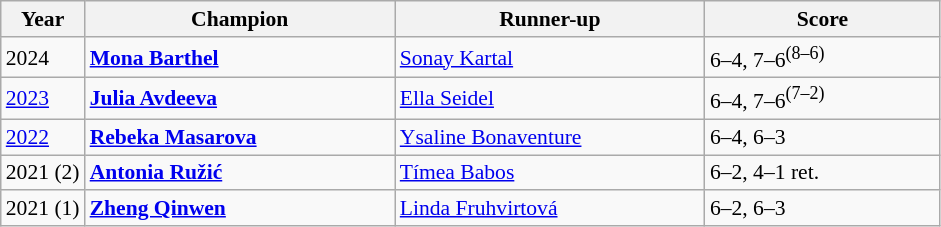<table class="wikitable nowrap" style="font-size:90%">
<tr>
<th>Year</th>
<th width="200">Champion</th>
<th width="200">Runner-up</th>
<th width="150">Score</th>
</tr>
<tr>
<td>2024</td>
<td> <strong><a href='#'>Mona Barthel</a></strong></td>
<td> <a href='#'>Sonay Kartal</a></td>
<td>6–4, 7–6<sup>(8–6)</sup></td>
</tr>
<tr>
<td><a href='#'>2023</a></td>
<td> <strong><a href='#'>Julia Avdeeva</a></strong></td>
<td> <a href='#'>Ella Seidel</a></td>
<td>6–4, 7–6<sup>(7–2)</sup></td>
</tr>
<tr>
<td><a href='#'>2022</a></td>
<td> <strong><a href='#'>Rebeka Masarova</a></strong></td>
<td> <a href='#'>Ysaline Bonaventure</a></td>
<td>6–4, 6–3</td>
</tr>
<tr>
<td>2021 (2)</td>
<td> <strong><a href='#'>Antonia Ružić</a></strong></td>
<td> <a href='#'>Tímea Babos</a></td>
<td>6–2, 4–1 ret.</td>
</tr>
<tr>
<td>2021 (1)</td>
<td> <strong><a href='#'>Zheng Qinwen</a></strong></td>
<td> <a href='#'>Linda Fruhvirtová</a></td>
<td>6–2, 6–3</td>
</tr>
</table>
